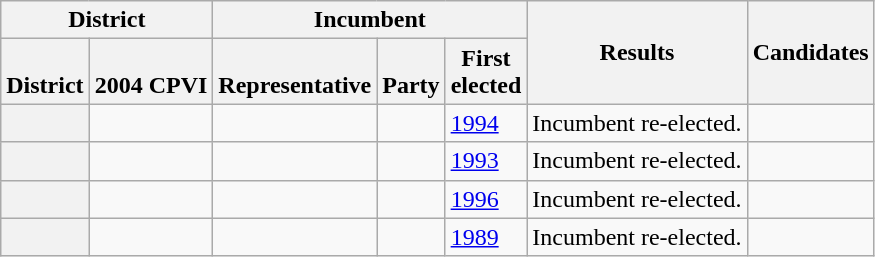<table class="wikitable sortable">
<tr>
<th colspan=2>District</th>
<th colspan=3>Incumbent</th>
<th rowspan=2>Results</th>
<th rowspan=2>Candidates</th>
</tr>
<tr valign=bottom>
<th>District</th>
<th>2004 CPVI</th>
<th>Representative</th>
<th>Party</th>
<th>First<br>elected</th>
</tr>
<tr>
<th></th>
<td></td>
<td></td>
<td></td>
<td><a href='#'>1994</a></td>
<td>Incumbent re-elected.</td>
<td nowrap></td>
</tr>
<tr>
<th></th>
<td></td>
<td></td>
<td></td>
<td><a href='#'>1993</a></td>
<td>Incumbent re-elected.</td>
<td nowrap></td>
</tr>
<tr>
<th></th>
<td></td>
<td></td>
<td></td>
<td><a href='#'>1996</a></td>
<td>Incumbent re-elected.</td>
<td nowrap></td>
</tr>
<tr>
<th></th>
<td></td>
<td></td>
<td></td>
<td><a href='#'>1989</a></td>
<td>Incumbent re-elected.</td>
<td nowrap></td>
</tr>
</table>
